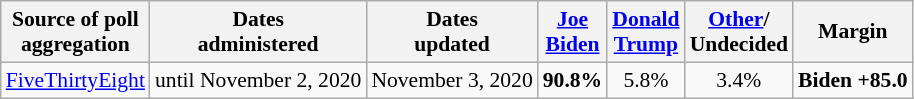<table class="wikitable sortable" style="text-align:center;font-size:90%;line-height:17px">
<tr>
<th>Source of poll<br>aggregation</th>
<th>Dates<br> administered</th>
<th>Dates<br> updated</th>
<th class="unsortable"><a href='#'>Joe<br>Biden</a><br><small></small></th>
<th class="unsortable"><a href='#'>Donald<br>Trump</a><br><small></small></th>
<th class="unsortable"><a href='#'>Other</a>/<br>Undecided<br></th>
<th>Margin</th>
</tr>
<tr>
<td><a href='#'>FiveThirtyEight</a></td>
<td>until November 2, 2020</td>
<td>November 3, 2020</td>
<td><strong>90.8%</strong></td>
<td>5.8%</td>
<td>3.4%</td>
<td><strong>Biden +85.0</strong></td>
</tr>
</table>
